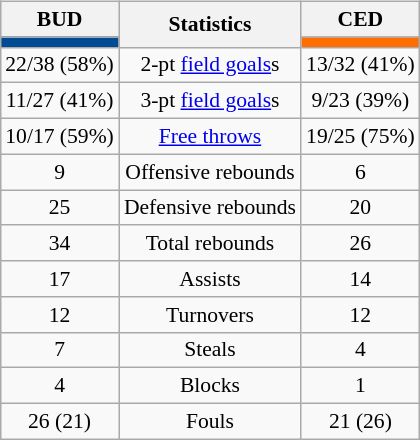<table style="width:100%;">
<tr>
<td valign=top align=right width=33%><br>













</td>
<td style="vertical-align:top; align:center; width:33%;"><br><table style="width:100%;">
<tr>
<td style="width=50%;"></td>
<td></td>
<td style="width=50%;"></td>
</tr>
</table>
<table class="wikitable" style="font-size:90%; text-align:center; margin:auto;" align=center>
<tr>
<th>BUD</th>
<th rowspan=2>Statistics</th>
<th>CED</th>
</tr>
<tr>
<td style="background:#004B92;"></td>
<td style="background:#FF6E00;"></td>
</tr>
<tr>
<td>22/38 (58%)</td>
<td>2-pt <a href='#'>field goals</a>s</td>
<td>13/32 (41%)</td>
</tr>
<tr>
<td>11/27 (41%)</td>
<td>3-pt <a href='#'>field goals</a>s</td>
<td>9/23 (39%)</td>
</tr>
<tr>
<td>10/17 (59%)</td>
<td><a href='#'>Free throws</a></td>
<td>19/25 (75%)</td>
</tr>
<tr>
<td>9</td>
<td>Offensive rebounds</td>
<td>6</td>
</tr>
<tr>
<td>25</td>
<td>Defensive rebounds</td>
<td>20</td>
</tr>
<tr>
<td>34</td>
<td>Total rebounds</td>
<td>26</td>
</tr>
<tr>
<td>17</td>
<td>Assists</td>
<td>14</td>
</tr>
<tr>
<td>12</td>
<td>Turnovers</td>
<td>12</td>
</tr>
<tr>
<td>7</td>
<td>Steals</td>
<td>4</td>
</tr>
<tr>
<td>4</td>
<td>Blocks</td>
<td>1</td>
</tr>
<tr>
<td>26 (21)</td>
<td>Fouls</td>
<td>21 (26)</td>
</tr>
</table>
</td>
<td style="vertical-align:top; align:left; width:33%;"><br>












</td>
</tr>
</table>
